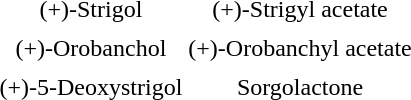<table>
<tr>
<td></td>
<td></td>
</tr>
<tr align="center">
<td>(+)-Strigol</td>
<td>(+)-Strigyl acetate</td>
</tr>
<tr>
<td></td>
<td></td>
</tr>
<tr align="center">
<td>(+)-Orobanchol</td>
<td>(+)-Orobanchyl acetate</td>
</tr>
<tr>
<td></td>
<td></td>
</tr>
<tr align="center">
<td>(+)-5-Deoxystrigol</td>
<td>Sorgolactone</td>
</tr>
</table>
